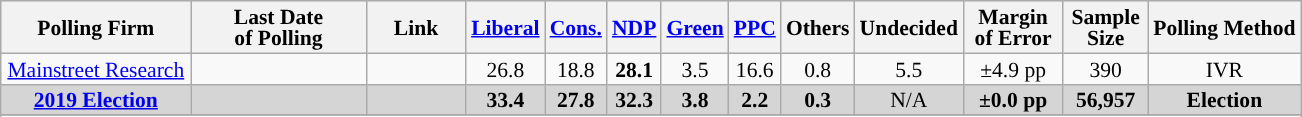<table class="wikitable sortable" style="text-align:center;font-size:90%;line-height:14px;">
<tr style="background:#e9e9e9;">
<th style="width:120px">Polling Firm</th>
<th style="width:110px">Last Date<br>of Polling</th>
<th style="width:60px" class="unsortable">Link</th>
<th style="background-color:"><a href='#'>Liberal</a></th>
<th style="background-color:"><a href='#'>Cons.</a></th>
<th style="background-color:"><a href='#'>NDP</a></th>
<th style="background-color:"><a href='#'>Green</a></th>
<th style="background-color:"><a href='#'><span>PPC</span></a></th>
<th style="background-color:">Others</th>
<th style="background-color:">Undecided</th>
<th style="width:60px;" class=unsortable>Margin<br>of Error</th>
<th style="width:50px;" class=unsortable>Sample<br>Size</th>
<th class=unsortable>Polling Method</th>
</tr>
<tr>
<td><a href='#'>Mainstreet Research</a></td>
<td></td>
<td></td>
<td>26.8</td>
<td>18.8</td>
<td><strong>28.1</strong></td>
<td>3.5</td>
<td>16.6</td>
<td>0.8</td>
<td>5.5</td>
<td>±4.9 pp</td>
<td>390</td>
<td>IVR</td>
</tr>
<tr>
<td style="background:#D5D5D5"><strong><a href='#'>2019 Election</a></strong></td>
<td style="background:#D5D5D5"><strong></strong></td>
<td style="background:#D5D5D5"></td>
<td style="background:#D5D5D5" ><strong>33.4</strong></td>
<td style="background:#D5D5D5"><strong>27.8</strong></td>
<td style="background:#D5D5D5"><strong>32.3</strong></td>
<td style="background:#D5D5D5"><strong>3.8</strong></td>
<td style="background:#D5D5D5"><strong>2.2</strong></td>
<td style="background:#D5D5D5"><strong>0.3</strong></td>
<td style="background:#D5D5D5">N/A</td>
<td style="background:#D5D5D5"><strong>±0.0 pp</strong></td>
<td style="background:#D5D5D5"><strong>56,957</strong></td>
<td style="background:#D5D5D5"><strong>Election</strong></td>
</tr>
<tr>
</tr>
<tr>
</tr>
</table>
